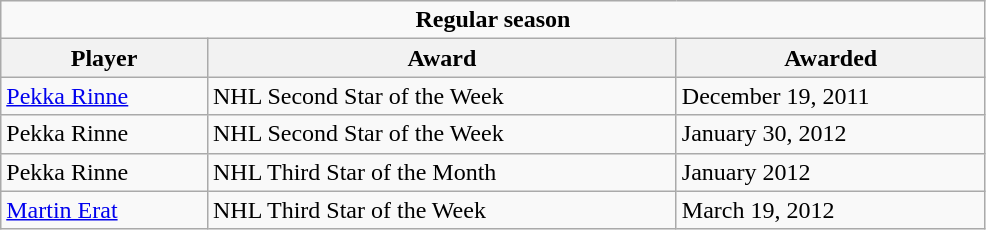<table class="wikitable" width="52%">
<tr>
<td colspan="10" align="center"><strong>Regular season</strong></td>
</tr>
<tr>
<th>Player</th>
<th>Award</th>
<th>Awarded</th>
</tr>
<tr>
<td><a href='#'>Pekka Rinne</a></td>
<td>NHL Second Star of the Week</td>
<td>December 19, 2011</td>
</tr>
<tr>
<td>Pekka Rinne</td>
<td>NHL Second Star of the Week</td>
<td>January 30, 2012</td>
</tr>
<tr>
<td>Pekka Rinne</td>
<td>NHL Third Star of the Month</td>
<td>January 2012</td>
</tr>
<tr>
<td><a href='#'>Martin Erat</a></td>
<td>NHL Third Star of the Week</td>
<td>March 19, 2012</td>
</tr>
</table>
